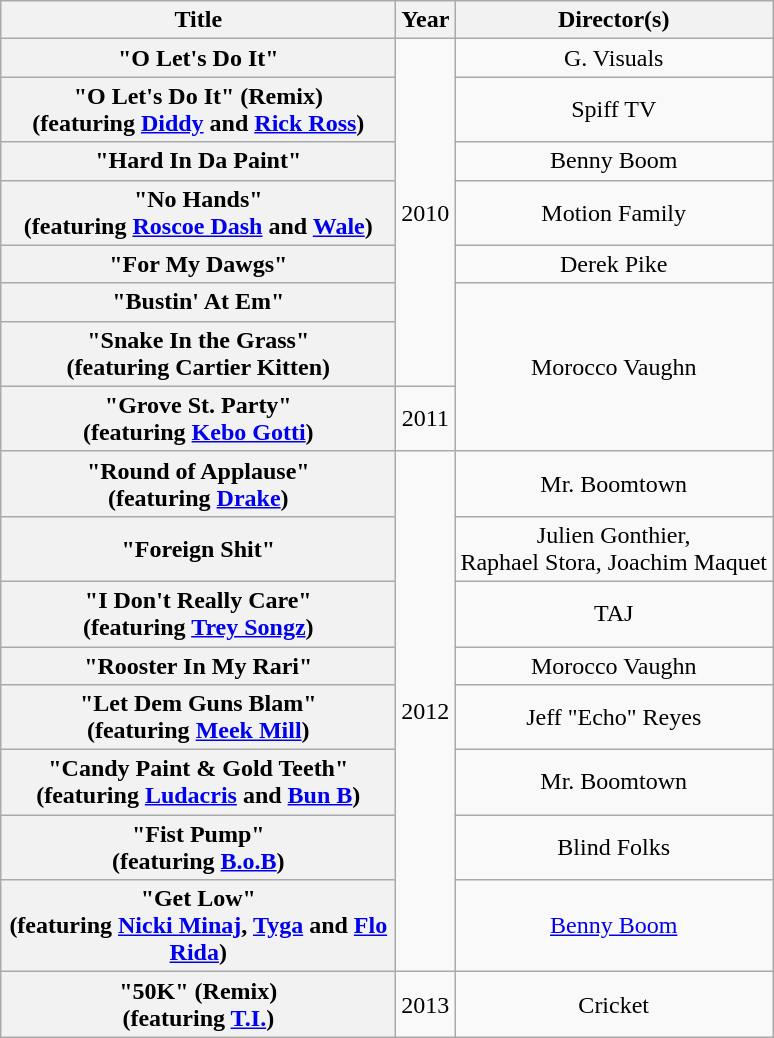<table class="wikitable plainrowheaders" style="text-align:center;">
<tr>
<th scope="col" style="width:16em;">Title</th>
<th scope="col">Year</th>
<th scope="col">Director(s)</th>
</tr>
<tr>
<th scope="row">"O Let's Do It"</th>
<td rowspan="7">2010</td>
<td>G. Visuals</td>
</tr>
<tr>
<th scope="row">"O Let's Do It" (Remix)<br><span>(featuring <a href='#'>Diddy</a> and <a href='#'>Rick Ross</a>)</span></th>
<td>Spiff TV</td>
</tr>
<tr>
<th scope="row">"Hard In Da Paint"</th>
<td>Benny Boom</td>
</tr>
<tr>
<th scope="row">"No Hands"<br><span>(featuring <a href='#'>Roscoe Dash</a> and <a href='#'>Wale</a>)</span></th>
<td>Motion Family</td>
</tr>
<tr>
<th scope="row">"For My Dawgs"</th>
<td>Derek Pike</td>
</tr>
<tr>
<th scope="row">"Bustin' At Em"</th>
<td rowspan="3">Morocco Vaughn</td>
</tr>
<tr>
<th scope="row">"Snake In the Grass"<br><span>(featuring Cartier Kitten)</span></th>
</tr>
<tr>
<th scope="row">"Grove St. Party"<br><span>(featuring <a href='#'>Kebo Gotti</a>)</span></th>
<td>2011</td>
</tr>
<tr>
<th scope="row">"Round of Applause"<br><span>(featuring <a href='#'>Drake</a>)</span></th>
<td rowspan="8">2012</td>
<td>Mr. Boomtown</td>
</tr>
<tr>
<th scope="row">"Foreign Shit"</th>
<td>Julien Gonthier,<br> Raphael Stora, Joachim Maquet</td>
</tr>
<tr>
<th scope="row">"I Don't Really Care"<br><span>(featuring <a href='#'>Trey Songz</a>)</span></th>
<td>TAJ</td>
</tr>
<tr>
<th scope="row">"Rooster In My Rari"</th>
<td>Morocco Vaughn</td>
</tr>
<tr>
<th scope="row">"Let Dem Guns Blam"<br><span>(featuring <a href='#'>Meek Mill</a>)</span></th>
<td>Jeff "Echo" Reyes</td>
</tr>
<tr>
<th scope="row">"Candy Paint & Gold Teeth"<br><span>(featuring <a href='#'>Ludacris</a> and <a href='#'>Bun B</a>)</span></th>
<td>Mr. Boomtown</td>
</tr>
<tr>
<th scope="row">"Fist Pump"<br><span>(featuring <a href='#'>B.o.B</a>)</span></th>
<td>Blind Folks</td>
</tr>
<tr>
<th scope="row">"Get Low"<br><span>(featuring <a href='#'>Nicki Minaj</a>, <a href='#'>Tyga</a> and <a href='#'>Flo Rida</a>)</span></th>
<td><a href='#'>Benny Boom</a></td>
</tr>
<tr>
<th scope="row">"50K" (Remix)<br><span>(featuring <a href='#'>T.I.</a>)</span></th>
<td>2013</td>
<td>Cricket</td>
</tr>
</table>
